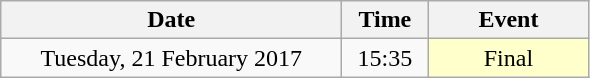<table class = "wikitable" style="text-align:center;">
<tr>
<th width=220>Date</th>
<th width=50>Time</th>
<th width=100>Event</th>
</tr>
<tr>
<td>Tuesday, 21 February 2017</td>
<td>15:35</td>
<td bgcolor=ffffcc>Final</td>
</tr>
</table>
